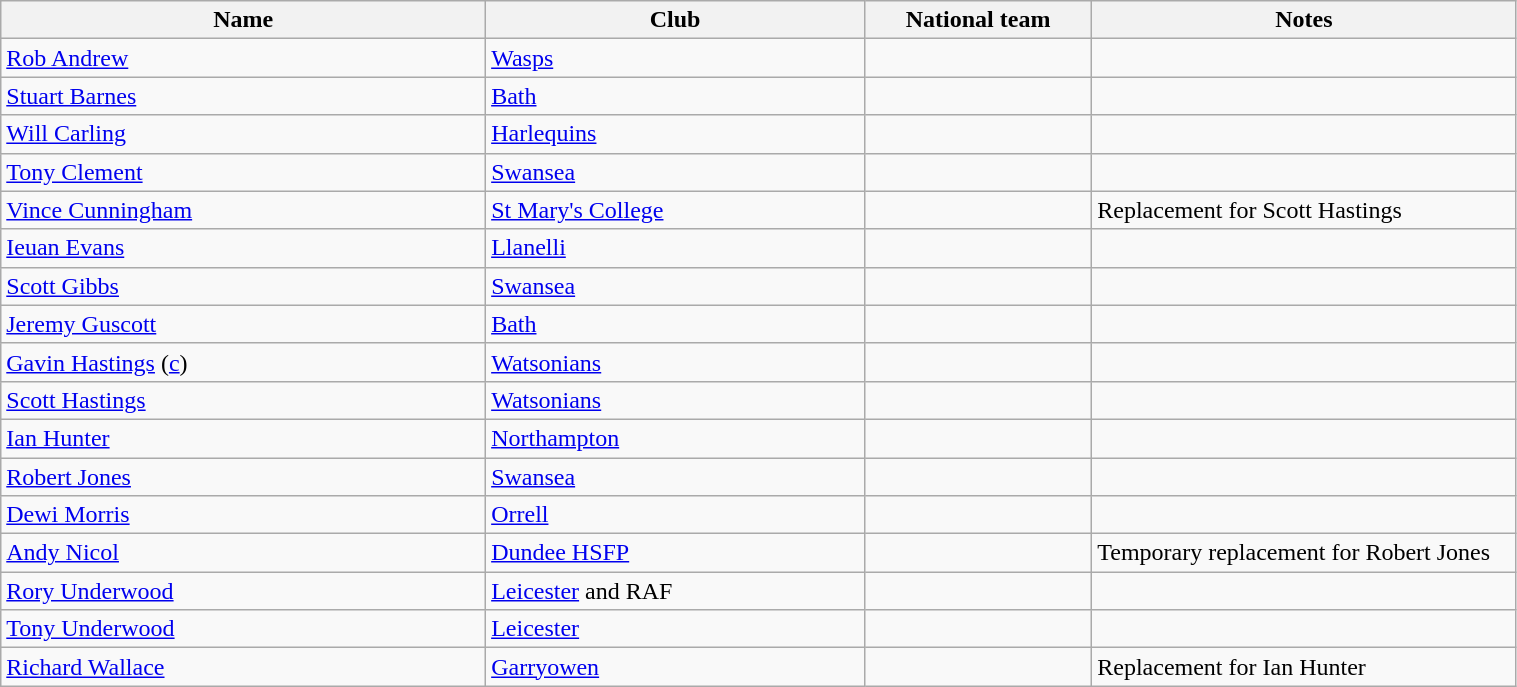<table class="wikitable" style="width:80%;border:0px">
<tr>
<th width=32%>Name</th>
<th width=25%>Club</th>
<th width=15%>National team</th>
<th width=33%>Notes</th>
</tr>
<tr>
<td><a href='#'>Rob Andrew</a></td>
<td><a href='#'>Wasps</a></td>
<td></td>
<td></td>
</tr>
<tr>
<td><a href='#'>Stuart Barnes</a></td>
<td><a href='#'>Bath</a></td>
<td></td>
<td></td>
</tr>
<tr>
<td><a href='#'>Will Carling</a></td>
<td><a href='#'>Harlequins</a></td>
<td></td>
<td></td>
</tr>
<tr>
<td><a href='#'>Tony Clement</a></td>
<td><a href='#'>Swansea</a></td>
<td></td>
<td></td>
</tr>
<tr>
<td><a href='#'>Vince Cunningham</a></td>
<td><a href='#'>St Mary's College</a></td>
<td></td>
<td>Replacement for Scott Hastings</td>
</tr>
<tr>
<td><a href='#'>Ieuan Evans</a></td>
<td><a href='#'>Llanelli</a></td>
<td></td>
<td></td>
</tr>
<tr>
<td><a href='#'>Scott Gibbs</a></td>
<td><a href='#'>Swansea</a></td>
<td></td>
<td></td>
</tr>
<tr>
<td><a href='#'>Jeremy Guscott</a></td>
<td><a href='#'>Bath</a></td>
<td></td>
<td></td>
</tr>
<tr>
<td><a href='#'>Gavin Hastings</a> (<a href='#'>c</a>)</td>
<td><a href='#'>Watsonians</a></td>
<td></td>
<td></td>
</tr>
<tr>
<td><a href='#'>Scott Hastings</a></td>
<td><a href='#'>Watsonians</a></td>
<td></td>
<td></td>
</tr>
<tr>
<td><a href='#'>Ian Hunter</a></td>
<td><a href='#'>Northampton</a></td>
<td></td>
<td></td>
</tr>
<tr>
<td><a href='#'>Robert Jones</a></td>
<td><a href='#'>Swansea</a></td>
<td></td>
<td></td>
</tr>
<tr>
<td><a href='#'>Dewi Morris</a></td>
<td><a href='#'>Orrell</a></td>
<td></td>
<td></td>
</tr>
<tr>
<td><a href='#'>Andy Nicol</a></td>
<td><a href='#'>Dundee HSFP</a></td>
<td></td>
<td>Temporary replacement for Robert Jones</td>
</tr>
<tr>
<td><a href='#'>Rory Underwood</a></td>
<td><a href='#'>Leicester</a> and RAF</td>
<td></td>
<td></td>
</tr>
<tr>
<td><a href='#'>Tony Underwood</a></td>
<td><a href='#'>Leicester</a></td>
<td></td>
<td></td>
</tr>
<tr>
<td><a href='#'>Richard Wallace</a></td>
<td><a href='#'>Garryowen</a></td>
<td></td>
<td>Replacement for Ian Hunter</td>
</tr>
</table>
